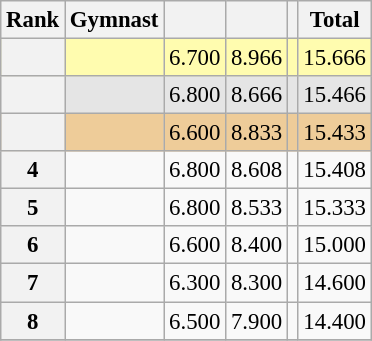<table class="wikitable sortable" style="text-align:center; font-size:95%">
<tr>
<th scope=col>Rank</th>
<th scope=col>Gymnast</th>
<th scope=col></th>
<th scope=col></th>
<th scope=col></th>
<th scope=col>Total</th>
</tr>
<tr bgcolor=fffcaf>
<th scope=row></th>
<td align=left></td>
<td>6.700</td>
<td>8.966</td>
<td></td>
<td>15.666</td>
</tr>
<tr bgcolor=e5e5e5>
<th scope=row></th>
<td align=left></td>
<td>6.800</td>
<td>8.666</td>
<td></td>
<td>15.466</td>
</tr>
<tr bgcolor=eecc99>
<th scope=row></th>
<td align=left></td>
<td>6.600</td>
<td>8.833</td>
<td></td>
<td>15.433</td>
</tr>
<tr>
<th scope=row>4</th>
<td align=left></td>
<td>6.800</td>
<td>8.608</td>
<td></td>
<td>15.408</td>
</tr>
<tr>
<th scope=row>5</th>
<td align=left></td>
<td>6.800</td>
<td>8.533</td>
<td></td>
<td>15.333</td>
</tr>
<tr>
<th scope=row>6</th>
<td align=left></td>
<td>6.600</td>
<td>8.400</td>
<td></td>
<td>15.000</td>
</tr>
<tr>
<th scope=row>7</th>
<td align=left></td>
<td>6.300</td>
<td>8.300</td>
<td></td>
<td>14.600</td>
</tr>
<tr>
<th scope=row>8</th>
<td align=left></td>
<td>6.500</td>
<td>7.900</td>
<td></td>
<td>14.400</td>
</tr>
<tr>
</tr>
</table>
